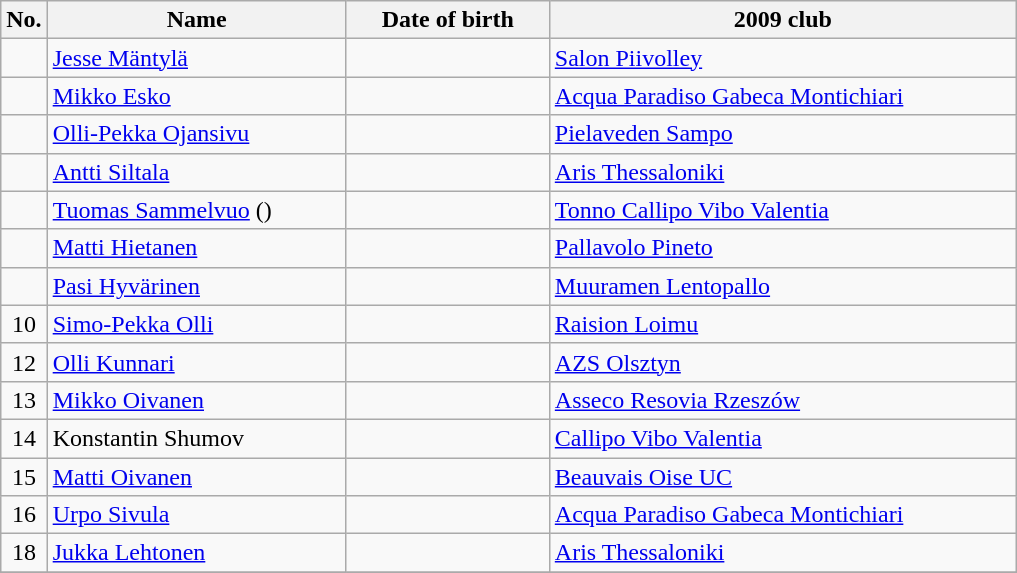<table class="wikitable sortable" style="font-size:100%; text-align:center;">
<tr>
<th>No.</th>
<th style="width:12em">Name</th>
<th style="width:8em">Date of birth</th>
<th style="width:19em">2009 club</th>
</tr>
<tr>
<td></td>
<td align=left><a href='#'>Jesse Mäntylä</a></td>
<td align=right></td>
<td align=left> <a href='#'>Salon Piivolley</a></td>
</tr>
<tr>
<td></td>
<td align=left><a href='#'>Mikko Esko</a></td>
<td align=right></td>
<td align=left> <a href='#'>Acqua Paradiso Gabeca Montichiari</a></td>
</tr>
<tr>
<td></td>
<td align=left><a href='#'>Olli-Pekka Ojansivu</a></td>
<td align=right></td>
<td align=left> <a href='#'>Pielaveden Sampo</a></td>
</tr>
<tr>
<td></td>
<td align=left><a href='#'>Antti Siltala</a></td>
<td align=right></td>
<td align=left> <a href='#'>Aris Thessaloniki</a></td>
</tr>
<tr>
<td></td>
<td align=left><a href='#'>Tuomas Sammelvuo</a> ()</td>
<td align=right></td>
<td align=left> <a href='#'>Tonno Callipo Vibo Valentia</a></td>
</tr>
<tr>
<td></td>
<td align=left><a href='#'>Matti Hietanen</a></td>
<td align=right></td>
<td align=left> <a href='#'>Pallavolo Pineto</a></td>
</tr>
<tr>
<td></td>
<td align=left><a href='#'>Pasi Hyvärinen</a></td>
<td align=right></td>
<td align=left> <a href='#'>Muuramen Lentopallo</a></td>
</tr>
<tr>
<td>10</td>
<td align=left><a href='#'>Simo-Pekka Olli</a></td>
<td align=right></td>
<td align=left> <a href='#'>Raision Loimu</a></td>
</tr>
<tr>
<td>12</td>
<td align=left><a href='#'>Olli Kunnari</a></td>
<td align=right></td>
<td align=left> <a href='#'>AZS Olsztyn</a></td>
</tr>
<tr>
<td>13</td>
<td align=left><a href='#'>Mikko Oivanen</a></td>
<td align=right></td>
<td align=left> <a href='#'>Asseco Resovia Rzeszów</a></td>
</tr>
<tr>
<td>14</td>
<td align=left>Konstantin Shumov</td>
<td align=right></td>
<td align=left> <a href='#'>Callipo Vibo Valentia</a></td>
</tr>
<tr>
<td>15</td>
<td align=left><a href='#'>Matti Oivanen</a></td>
<td align=right></td>
<td align=left> <a href='#'>Beauvais Oise UC</a></td>
</tr>
<tr>
<td>16</td>
<td align=left><a href='#'>Urpo Sivula</a></td>
<td align=right></td>
<td align=left> <a href='#'>Acqua Paradiso Gabeca Montichiari</a></td>
</tr>
<tr>
<td>18</td>
<td align=left><a href='#'>Jukka Lehtonen</a></td>
<td align=right></td>
<td align=left> <a href='#'>Aris Thessaloniki</a></td>
</tr>
<tr>
</tr>
</table>
